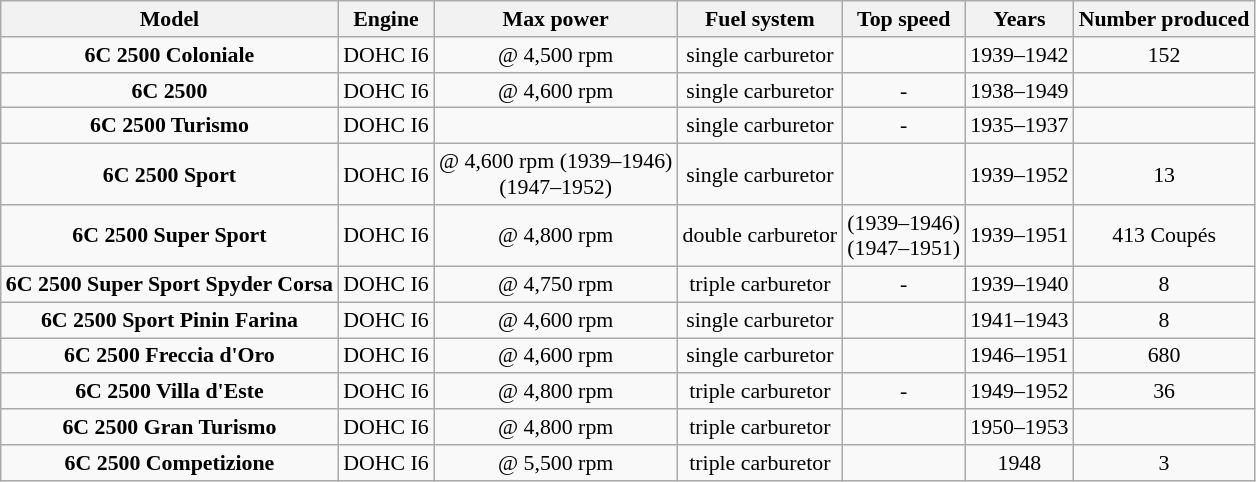<table class="wikitable" style="text-align:center; font-size:91%;">
<tr>
<th>Model</th>
<th>Engine</th>
<th>Max power</th>
<th>Fuel system</th>
<th>Top speed</th>
<th>Years</th>
<th>Number produced</th>
</tr>
<tr>
<td><strong>6C 2500 Coloniale</strong></td>
<td> DOHC I6</td>
<td> @ 4,500 rpm</td>
<td>single carburetor</td>
<td></td>
<td>1939–1942</td>
<td>152</td>
</tr>
<tr>
<td><strong>6C 2500</strong></td>
<td> DOHC I6</td>
<td> @ 4,600 rpm</td>
<td>single carburetor</td>
<td>-</td>
<td>1938–1949</td>
<td></td>
</tr>
<tr>
<td><strong>6C 2500 Turismo</strong></td>
<td> DOHC I6</td>
<td></td>
<td>single carburetor</td>
<td>-</td>
<td>1935–1937</td>
<td></td>
</tr>
<tr>
<td><strong>6C 2500 Sport</strong></td>
<td> DOHC I6</td>
<td> @ 4,600 rpm (1939–1946)<br>  (1947–1952)</td>
<td>single carburetor</td>
<td></td>
<td>1939–1952</td>
<td>13</td>
</tr>
<tr>
<td><strong>6C 2500 Super Sport</strong></td>
<td> DOHC I6</td>
<td> @ 4,800 rpm</td>
<td>double carburetor</td>
<td> (1939–1946)<br> (1947–1951)</td>
<td>1939–1951</td>
<td>413 Coupés</td>
</tr>
<tr>
<td><strong>6C 2500 Super Sport Spyder Corsa</strong></td>
<td> DOHC I6</td>
<td> @ 4,750 rpm</td>
<td>triple carburetor</td>
<td>-</td>
<td>1939–1940</td>
<td>8</td>
</tr>
<tr>
<td><strong>6C 2500 Sport Pinin Farina</strong></td>
<td> DOHC I6</td>
<td> @ 4,600 rpm</td>
<td>single carburetor</td>
<td></td>
<td>1941–1943</td>
<td>8</td>
</tr>
<tr>
<td><strong>6C 2500 Freccia d'Oro</strong></td>
<td> DOHC I6</td>
<td> @ 4,600 rpm</td>
<td>single carburetor</td>
<td></td>
<td>1946–1951</td>
<td>680</td>
</tr>
<tr>
<td><strong>6C 2500 Villa d'Este</strong></td>
<td> DOHC I6</td>
<td> @ 4,800 rpm</td>
<td>triple carburetor</td>
<td>-</td>
<td>1949–1952</td>
<td>36</td>
</tr>
<tr>
<td><strong>6C 2500 Gran Turismo</strong></td>
<td> DOHC I6</td>
<td> @ 4,800 rpm</td>
<td>triple carburetor</td>
<td></td>
<td>1950–1953</td>
<td></td>
</tr>
<tr>
<td><strong>6C 2500 Competizione</strong></td>
<td> DOHC I6</td>
<td> @ 5,500 rpm</td>
<td>triple carburetor</td>
<td></td>
<td>1948</td>
<td>3</td>
</tr>
</table>
